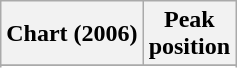<table class="wikitable sortable">
<tr>
<th scope="col">Chart (2006)</th>
<th scope="col">Peak<br>position</th>
</tr>
<tr>
</tr>
<tr>
</tr>
<tr>
</tr>
</table>
